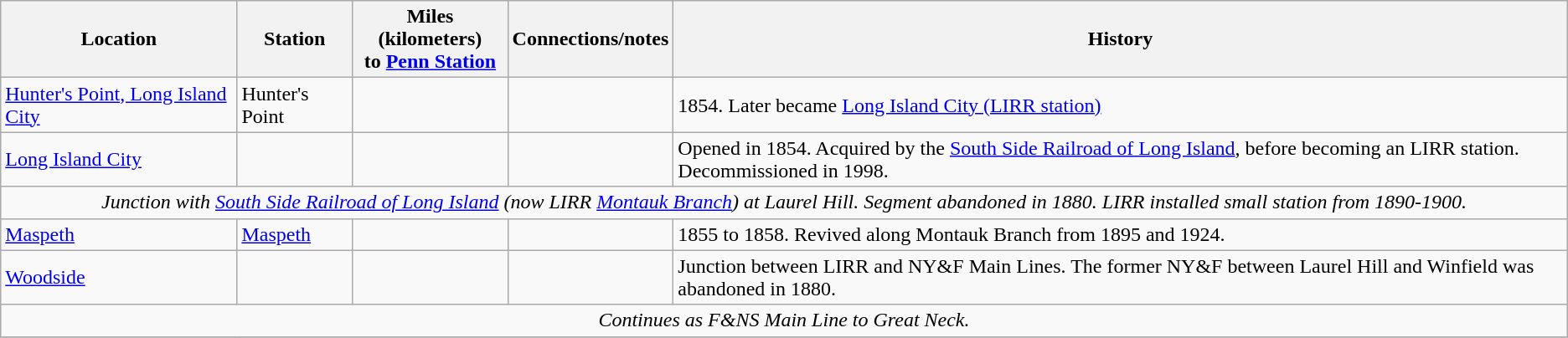<table class="wikitable">
<tr>
<th>Location</th>
<th>Station</th>
<th>Miles (kilometers)<br>to <a href='#'>Penn Station</a></th>
<th>Connections/notes</th>
<th>History</th>
</tr>
<tr>
<td><a href='#'>Hunter's Point, Long Island City</a></td>
<td>Hunter's Point</td>
<td></td>
<td></td>
<td>1854. Later became <a href='#'>Long Island City (LIRR station)</a></td>
</tr>
<tr>
<td><a href='#'>Long Island City</a></td>
<td></td>
<td></td>
<td></td>
<td>Opened in 1854. Acquired by the <a href='#'>South Side Railroad of Long Island</a>, before becoming an LIRR station. Decommissioned in 1998.</td>
</tr>
<tr>
<td colspan="5" align="center"><em>Junction with <a href='#'>South Side Railroad of Long Island</a> (now LIRR <a href='#'>Montauk Branch</a>) at Laurel Hill. Segment abandoned in 1880. LIRR installed small station from 1890-1900.</em></td>
</tr>
<tr>
<td><a href='#'>Maspeth</a></td>
<td><a href='#'>Maspeth</a></td>
<td></td>
<td></td>
<td>1855 to 1858. Revived along Montauk Branch from 1895 and 1924.</td>
</tr>
<tr>
<td><a href='#'>Woodside</a></td>
<td></td>
<td></td>
<td></td>
<td>Junction between LIRR and NY&F Main Lines. The former NY&F between Laurel Hill and Winfield was abandoned in 1880.</td>
</tr>
<tr>
<td colspan="5" align="center"><em>Continues as F&NS Main Line to Great Neck.</em></td>
</tr>
<tr>
</tr>
</table>
